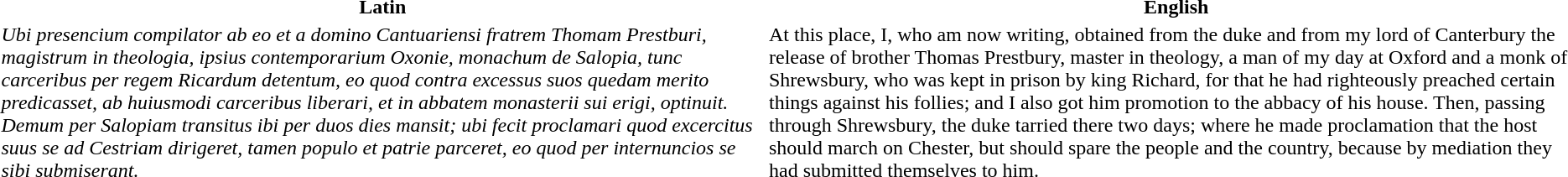<table>
<tr>
<th>Latin</th>
<th>English</th>
</tr>
<tr>
<td><em>Ubi presencium compilator ab eo et a domino Cantuariensi fratrem Thomam Prestburi, magistrum in theologia, ipsius contemporarium Oxonie, monachum de Salopia, tunc carceribus per regem Ricardum detentum, eo quod contra excessus suos quedam merito predicasset, ab huiusmodi carceribus liberari, et in abbatem monasterii sui erigi, optinuit. Demum per Salopiam transitus ibi per duos dies mansit; ubi fecit proclamari quod excercitus suus se ad Cestriam dirigeret, tamen populo et patrie parceret, eo quod per internuncios se sibi submiserant.</em></td>
<td>At this place, I, who am now writing, obtained from the duke and from my lord of Canterbury the release of brother Thomas Prestbury, master in theology, a man of my day at Oxford and a monk of Shrewsbury, who was kept in prison by king Richard, for that he had righteously preached certain things against his follies; and I also got him promotion to the abbacy of his house. Then, passing through Shrewsbury, the duke tarried there two days; where he made proclamation that the host should march on Chester, but should spare the people and the country, because by mediation they had submitted themselves to him.</td>
</tr>
</table>
